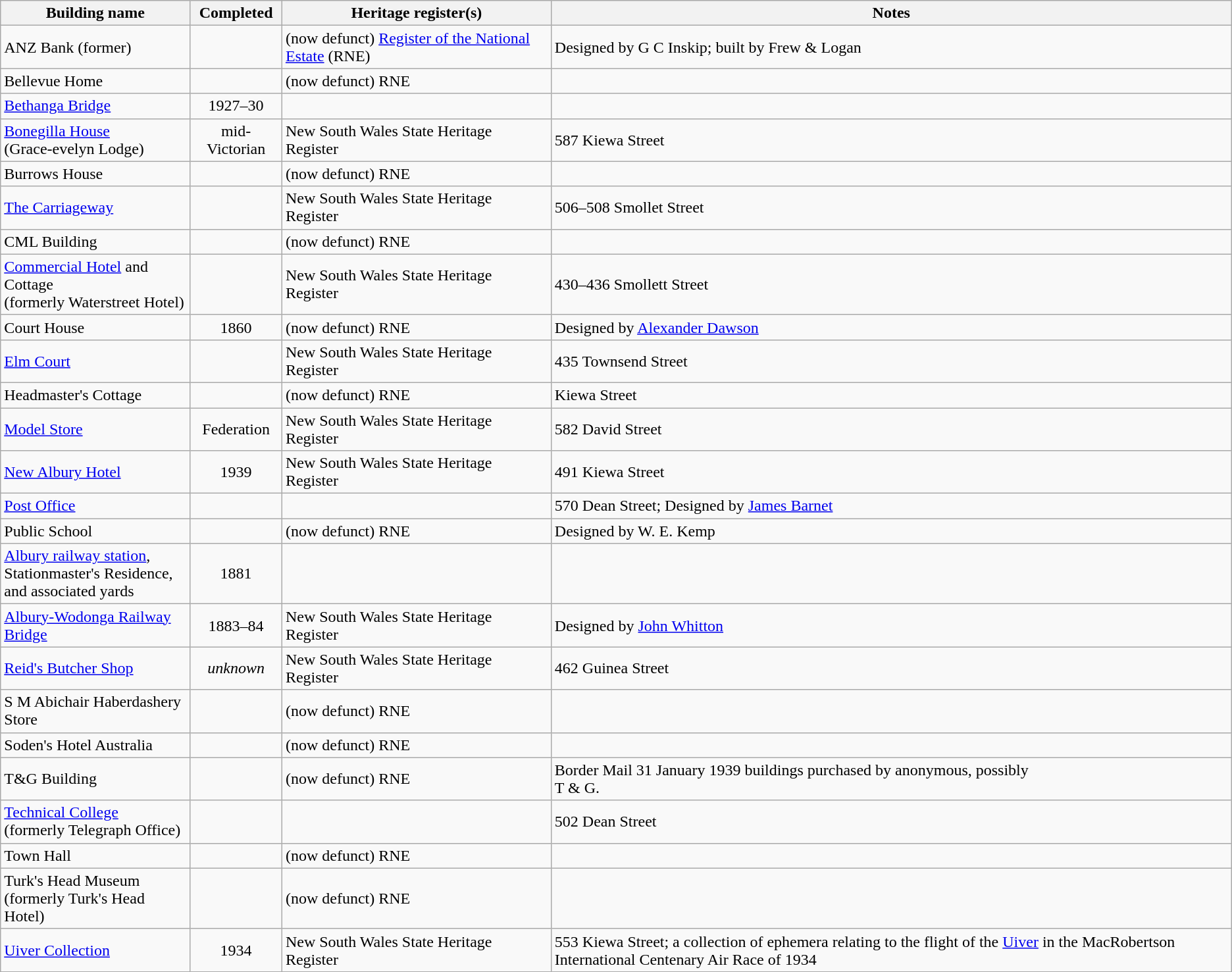<table class="wikitable sortable">
<tr>
<th>Building name</th>
<th>Completed</th>
<th>Heritage register(s)</th>
<th>Notes</th>
</tr>
<tr>
<td>ANZ Bank (former)</td>
<td align=center></td>
<td>(now defunct) <a href='#'>Register of the National Estate</a> (RNE)</td>
<td>Designed by G C Inskip; built by Frew & Logan</td>
</tr>
<tr>
<td>Bellevue Home</td>
<td align=center></td>
<td>(now defunct) RNE</td>
<td></td>
</tr>
<tr>
<td><a href='#'>Bethanga Bridge</a></td>
<td align=center>1927–30</td>
<td></td>
<td></td>
</tr>
<tr>
<td><a href='#'>Bonegilla House</a><br>(Grace-evelyn Lodge)</td>
<td align=center>mid-Victorian</td>
<td>New South Wales State Heritage Register</td>
<td>587 Kiewa Street</td>
</tr>
<tr>
<td>Burrows House</td>
<td align=center></td>
<td>(now defunct) RNE</td>
<td></td>
</tr>
<tr>
<td><a href='#'>The Carriageway</a></td>
<td align=center></td>
<td>New South Wales State Heritage Register</td>
<td>506–508 Smollet Street</td>
</tr>
<tr>
<td>CML Building</td>
<td align=center></td>
<td>(now defunct) RNE</td>
<td></td>
</tr>
<tr>
<td><a href='#'>Commercial Hotel</a> and Cottage<br>(formerly Waterstreet Hotel)</td>
<td align=center></td>
<td>New South Wales State Heritage Register</td>
<td>430–436 Smollett Street</td>
</tr>
<tr>
<td>Court House</td>
<td align=center>1860</td>
<td>(now defunct) RNE</td>
<td>Designed by <a href='#'>Alexander Dawson</a></td>
</tr>
<tr>
<td><a href='#'>Elm Court</a></td>
<td align=center></td>
<td>New South Wales State Heritage Register</td>
<td>435 Townsend Street</td>
</tr>
<tr>
<td>Headmaster's Cottage</td>
<td align=center></td>
<td>(now defunct) RNE</td>
<td>Kiewa Street</td>
</tr>
<tr>
<td><a href='#'>Model Store</a></td>
<td align=center>Federation</td>
<td>New South Wales State Heritage Register</td>
<td>582 David Street</td>
</tr>
<tr>
<td><a href='#'>New Albury Hotel</a></td>
<td align=center>1939</td>
<td>New South Wales State Heritage Register</td>
<td>491 Kiewa Street</td>
</tr>
<tr>
<td><a href='#'>Post Office</a></td>
<td align=center></td>
<td></td>
<td>570 Dean Street; Designed by <a href='#'>James Barnet</a></td>
</tr>
<tr>
<td>Public School</td>
<td align=center></td>
<td>(now defunct) RNE</td>
<td>Designed by W. E. Kemp</td>
</tr>
<tr>
<td><a href='#'>Albury railway station</a>,<br>Stationmaster's Residence,<br>and associated yards</td>
<td align=center>1881</td>
<td></td>
<td></td>
</tr>
<tr>
<td><a href='#'>Albury-Wodonga Railway Bridge</a></td>
<td align=center>1883–84</td>
<td>New South Wales State Heritage Register</td>
<td>Designed by <a href='#'>John Whitton</a></td>
</tr>
<tr>
<td><a href='#'>Reid's Butcher Shop</a></td>
<td align=center><em>unknown</em></td>
<td>New South Wales State Heritage Register</td>
<td>462 Guinea Street</td>
</tr>
<tr>
<td>S M Abichair Haberdashery Store</td>
<td align=center></td>
<td>(now defunct) RNE</td>
<td></td>
</tr>
<tr>
<td>Soden's Hotel Australia</td>
<td align=center></td>
<td>(now defunct) RNE</td>
<td></td>
</tr>
<tr>
<td>T&G Building</td>
<td align=center></td>
<td>(now defunct) RNE</td>
<td>Border Mail 31 January 1939 buildings purchased by anonymous, possibly<br>T & G.
<br></td>
</tr>
<tr>
<td><a href='#'>Technical College</a><br>(formerly Telegraph Office)</td>
<td align=center></td>
<td></td>
<td>502 Dean Street</td>
</tr>
<tr>
<td>Town Hall</td>
<td align=center></td>
<td>(now defunct) RNE</td>
<td></td>
</tr>
<tr>
<td>Turk's Head Museum<br>(formerly Turk's Head Hotel)</td>
<td align=center></td>
<td>(now defunct) RNE</td>
<td></td>
</tr>
<tr>
<td><a href='#'>Uiver Collection</a></td>
<td align=center>1934</td>
<td>New South Wales State Heritage Register</td>
<td>553 Kiewa Street; a collection of ephemera relating to the flight of the <a href='#'>Uiver</a> in the MacRobertson International Centenary Air Race of 1934</td>
</tr>
</table>
